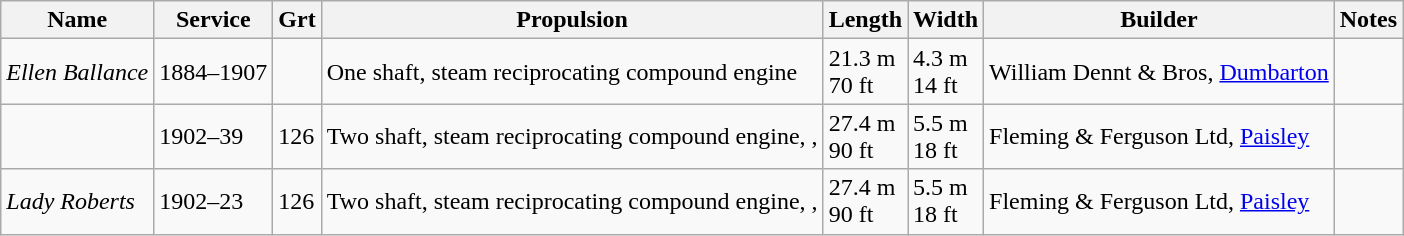<table class="wikitable">
<tr>
<th>Name</th>
<th>Service</th>
<th>Grt</th>
<th>Propulsion</th>
<th>Length</th>
<th>Width</th>
<th>Builder</th>
<th>Notes</th>
</tr>
<tr>
<td><em>Ellen Ballance</em></td>
<td>1884–1907</td>
<td></td>
<td>One shaft, steam reciprocating compound engine</td>
<td>21.3 m<br>70 ft</td>
<td>4.3 m<br>14 ft</td>
<td>William Dennt & Bros, <a href='#'>Dumbarton</a></td>
<td></td>
</tr>
<tr>
<td></td>
<td>1902–39</td>
<td>126</td>
<td>Two shaft, steam reciprocating compound engine, , </td>
<td>27.4 m<br>90 ft</td>
<td>5.5 m<br>18 ft</td>
<td>Fleming & Ferguson Ltd, <a href='#'>Paisley</a></td>
<td></td>
</tr>
<tr>
<td><em>Lady Roberts</em></td>
<td>1902–23</td>
<td>126</td>
<td>Two shaft, steam reciprocating compound engine, , </td>
<td>27.4 m<br>90 ft</td>
<td>5.5 m<br>18 ft</td>
<td>Fleming & Ferguson Ltd, <a href='#'>Paisley</a></td>
<td></td>
</tr>
</table>
